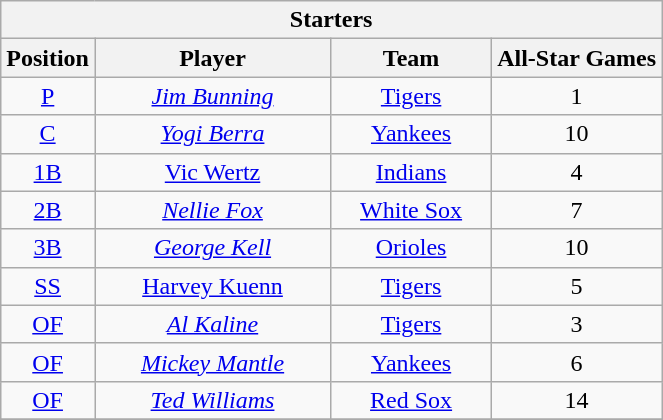<table class="wikitable" style="font-size: 100%; text-align:center;">
<tr>
<th colspan="4">Starters</th>
</tr>
<tr>
<th>Position</th>
<th width="150">Player</th>
<th width="100">Team</th>
<th>All-Star Games</th>
</tr>
<tr>
<td><a href='#'>P</a></td>
<td><em><a href='#'>Jim Bunning</a></em></td>
<td><a href='#'>Tigers</a></td>
<td>1</td>
</tr>
<tr>
<td><a href='#'>C</a></td>
<td><em><a href='#'>Yogi Berra</a></em></td>
<td><a href='#'>Yankees</a></td>
<td>10</td>
</tr>
<tr>
<td><a href='#'>1B</a></td>
<td><a href='#'>Vic Wertz</a></td>
<td><a href='#'>Indians</a></td>
<td>4</td>
</tr>
<tr>
<td><a href='#'>2B</a></td>
<td><em><a href='#'>Nellie Fox</a></em></td>
<td><a href='#'>White Sox</a></td>
<td>7</td>
</tr>
<tr>
<td><a href='#'>3B</a></td>
<td><em><a href='#'>George Kell</a></em></td>
<td><a href='#'>Orioles</a></td>
<td>10</td>
</tr>
<tr>
<td><a href='#'>SS</a></td>
<td><a href='#'>Harvey Kuenn</a></td>
<td><a href='#'>Tigers</a></td>
<td>5</td>
</tr>
<tr>
<td><a href='#'>OF</a></td>
<td><em><a href='#'>Al Kaline</a></em></td>
<td><a href='#'>Tigers</a></td>
<td>3</td>
</tr>
<tr>
<td><a href='#'>OF</a></td>
<td><em><a href='#'>Mickey Mantle</a></em></td>
<td><a href='#'>Yankees</a></td>
<td>6</td>
</tr>
<tr>
<td><a href='#'>OF</a></td>
<td><em><a href='#'>Ted Williams</a></em></td>
<td><a href='#'>Red Sox</a></td>
<td>14</td>
</tr>
<tr>
</tr>
</table>
